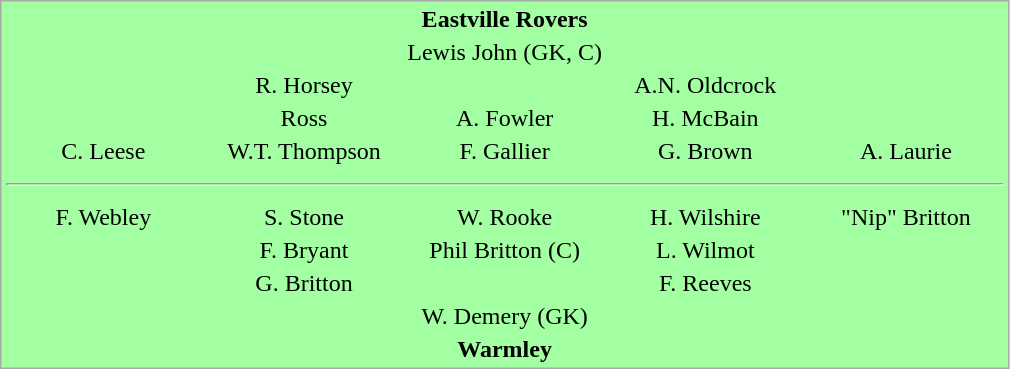<table style="text-align:center; background-color:#A2FFA2; border:1px solid darkgray;">
<tr>
<th style="width:20%"></th>
<th style="width:20%"></th>
<th style="width:20%">Eastville Rovers</th>
<th style="width:20%"></th>
<th style="width:20%"></th>
</tr>
<tr>
<td></td>
<td></td>
<td>Lewis John (GK, C)</td>
<td></td>
<td></td>
</tr>
<tr>
<td></td>
<td>R. Horsey</td>
<td></td>
<td>A.N. Oldcrock</td>
<td></td>
</tr>
<tr>
<td></td>
<td>Ross</td>
<td>A. Fowler</td>
<td>H. McBain</td>
<td></td>
</tr>
<tr>
<td>C. Leese</td>
<td>W.T. Thompson</td>
<td>F. Gallier</td>
<td>G. Brown</td>
<td>A. Laurie</td>
</tr>
<tr>
<td colspan=5><hr></td>
</tr>
<tr>
<td>F. Webley</td>
<td>S. Stone</td>
<td>W. Rooke</td>
<td>H. Wilshire</td>
<td>"Nip" Britton</td>
</tr>
<tr>
<td></td>
<td>F. Bryant</td>
<td>Phil Britton (C)</td>
<td>L. Wilmot</td>
<td></td>
</tr>
<tr>
<td></td>
<td>G. Britton</td>
<td></td>
<td>F. Reeves</td>
<td></td>
</tr>
<tr>
<td></td>
<td></td>
<td>W. Demery (GK)</td>
<td></td>
<td></td>
</tr>
<tr>
<th></th>
<th></th>
<th>Warmley</th>
<th></th>
<th></th>
</tr>
</table>
